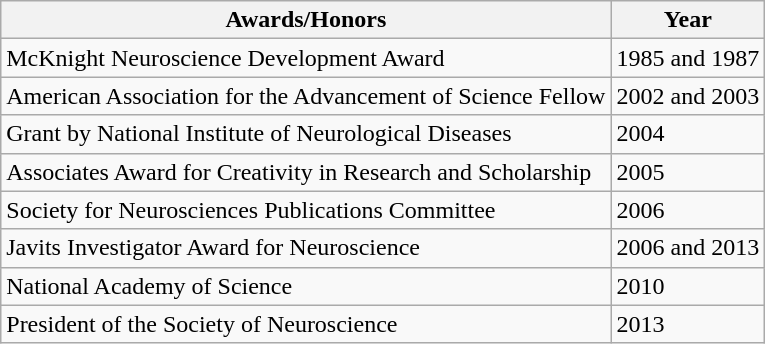<table class="wikitable">
<tr>
<th>Awards/Honors</th>
<th>Year</th>
</tr>
<tr>
<td>McKnight Neuroscience Development Award</td>
<td>1985 and 1987</td>
</tr>
<tr>
<td>American Association for the Advancement of Science Fellow</td>
<td>2002 and 2003</td>
</tr>
<tr>
<td>Grant by National Institute of Neurological Diseases</td>
<td>2004</td>
</tr>
<tr>
<td>Associates Award for Creativity in Research and Scholarship</td>
<td>2005</td>
</tr>
<tr>
<td>Society for Neurosciences Publications Committee</td>
<td>2006</td>
</tr>
<tr>
<td>Javits Investigator Award for Neuroscience</td>
<td>2006 and 2013</td>
</tr>
<tr>
<td>National Academy of Science</td>
<td>2010</td>
</tr>
<tr>
<td>President of the Society of Neuroscience</td>
<td>2013</td>
</tr>
</table>
